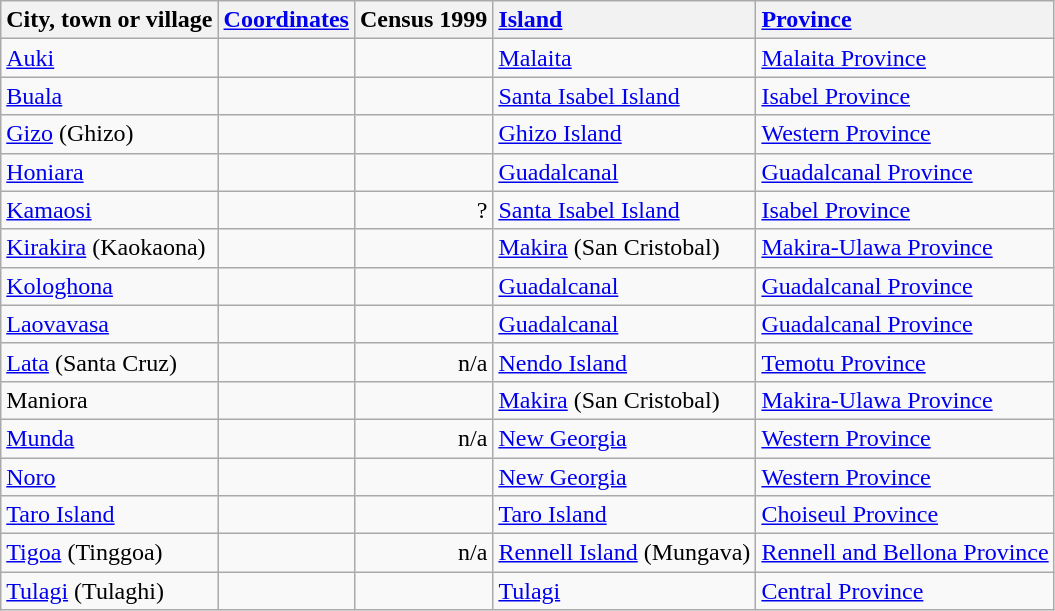<table class="wikitable sortable">
<tr>
<th style="text-align:left;">City, town or village</th>
<th style="text-align:left;"><a href='#'>Coordinates</a></th>
<th style="text-align:left;">Census 1999</th>
<th style="text-align:left;"><a href='#'>Island</a></th>
<th style="text-align:left;"><a href='#'>Province</a></th>
</tr>
<tr>
<td><a href='#'>Auki</a></td>
<td></td>
<td align=right></td>
<td><a href='#'>Malaita</a></td>
<td><a href='#'>Malaita Province</a></td>
</tr>
<tr>
<td><a href='#'>Buala</a></td>
<td></td>
<td align=right></td>
<td><a href='#'>Santa Isabel Island</a></td>
<td><a href='#'>Isabel Province</a></td>
</tr>
<tr>
<td><a href='#'>Gizo</a> (Ghizo)</td>
<td></td>
<td align=right></td>
<td><a href='#'>Ghizo Island</a></td>
<td><a href='#'>Western Province</a></td>
</tr>
<tr>
<td><a href='#'>Honiara</a></td>
<td></td>
<td align=right></td>
<td><a href='#'>Guadalcanal</a></td>
<td><a href='#'>Guadalcanal Province</a></td>
</tr>
<tr>
<td><a href='#'>Kamaosi</a></td>
<td></td>
<td align=right>?</td>
<td><a href='#'>Santa Isabel Island</a></td>
<td><a href='#'>Isabel Province</a></td>
</tr>
<tr>
<td><a href='#'>Kirakira</a> (Kaokaona)</td>
<td></td>
<td align=right></td>
<td><a href='#'>Makira</a> (San Cristobal)</td>
<td><a href='#'>Makira-Ulawa Province</a></td>
</tr>
<tr>
<td><a href='#'>Kologhona</a></td>
<td></td>
<td></td>
<td><a href='#'>Guadalcanal</a></td>
<td><a href='#'>Guadalcanal Province</a></td>
</tr>
<tr>
<td><a href='#'>Laovavasa</a></td>
<td></td>
<td></td>
<td><a href='#'>Guadalcanal</a></td>
<td><a href='#'>Guadalcanal Province</a></td>
</tr>
<tr>
<td><a href='#'>Lata</a> (Santa Cruz)</td>
<td></td>
<td align=right>n/a</td>
<td><a href='#'>Nendo Island</a></td>
<td><a href='#'>Temotu Province</a></td>
</tr>
<tr>
<td>Maniora</td>
<td></td>
<td align=right></td>
<td><a href='#'>Makira</a> (San Cristobal)</td>
<td><a href='#'>Makira-Ulawa Province</a></td>
</tr>
<tr>
<td><a href='#'>Munda</a></td>
<td></td>
<td align=right>n/a</td>
<td><a href='#'>New Georgia</a></td>
<td><a href='#'>Western Province</a></td>
</tr>
<tr>
<td><a href='#'>Noro</a></td>
<td></td>
<td align=right></td>
<td><a href='#'>New Georgia</a></td>
<td><a href='#'>Western Province</a></td>
</tr>
<tr>
<td><a href='#'>Taro Island</a></td>
<td></td>
<td align=right></td>
<td><a href='#'>Taro Island</a></td>
<td><a href='#'>Choiseul Province</a></td>
</tr>
<tr>
<td><a href='#'>Tigoa</a> (Tinggoa)</td>
<td></td>
<td align=right>n/a</td>
<td><a href='#'>Rennell Island</a> (Mungava)</td>
<td><a href='#'>Rennell and Bellona Province</a></td>
</tr>
<tr>
<td><a href='#'>Tulagi</a> (Tulaghi)</td>
<td></td>
<td align=right></td>
<td><a href='#'>Tulagi</a></td>
<td><a href='#'>Central Province</a></td>
</tr>
</table>
